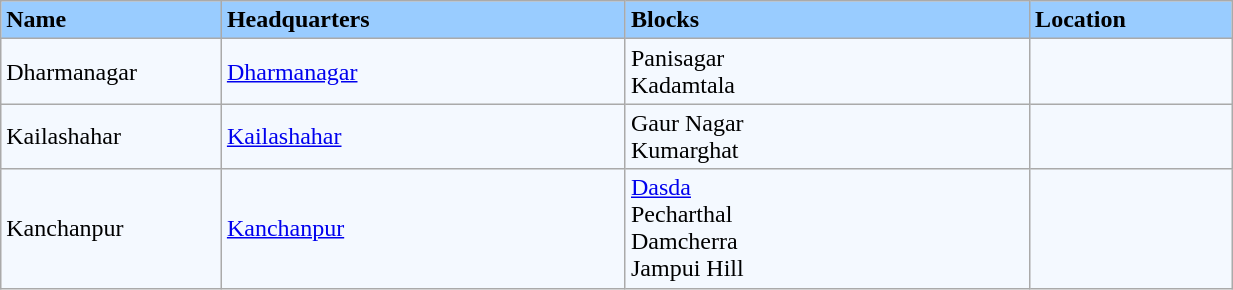<table class="wikitable sortable" width=65% style="border:1px solid black">
<tr bgcolor=#99ccff>
<td width="10%"><strong>Name</strong></td>
<td width="20%"><strong>Headquarters</strong></td>
<td width="20%"><strong>Blocks</strong></td>
<td width="10%"><strong>Location</strong></td>
</tr>
<tr bgcolor=#F4F9FF>
<td>Dharmanagar</td>
<td><a href='#'>Dharmanagar</a></td>
<td>Panisagar <br> Kadamtala</td>
<td></td>
</tr>
<tr bgcolor=#F4F9FF>
<td>Kailashahar</td>
<td><a href='#'>Kailashahar</a></td>
<td>Gaur Nagar <br> Kumarghat</td>
<td></td>
</tr>
<tr bgcolor=#F4F9FF>
<td>Kanchanpur</td>
<td><a href='#'>Kanchanpur</a></td>
<td><a href='#'>Dasda</a> <br> Pecharthal<br> Damcherra <br> Jampui Hill</td>
<td></td>
</tr>
</table>
